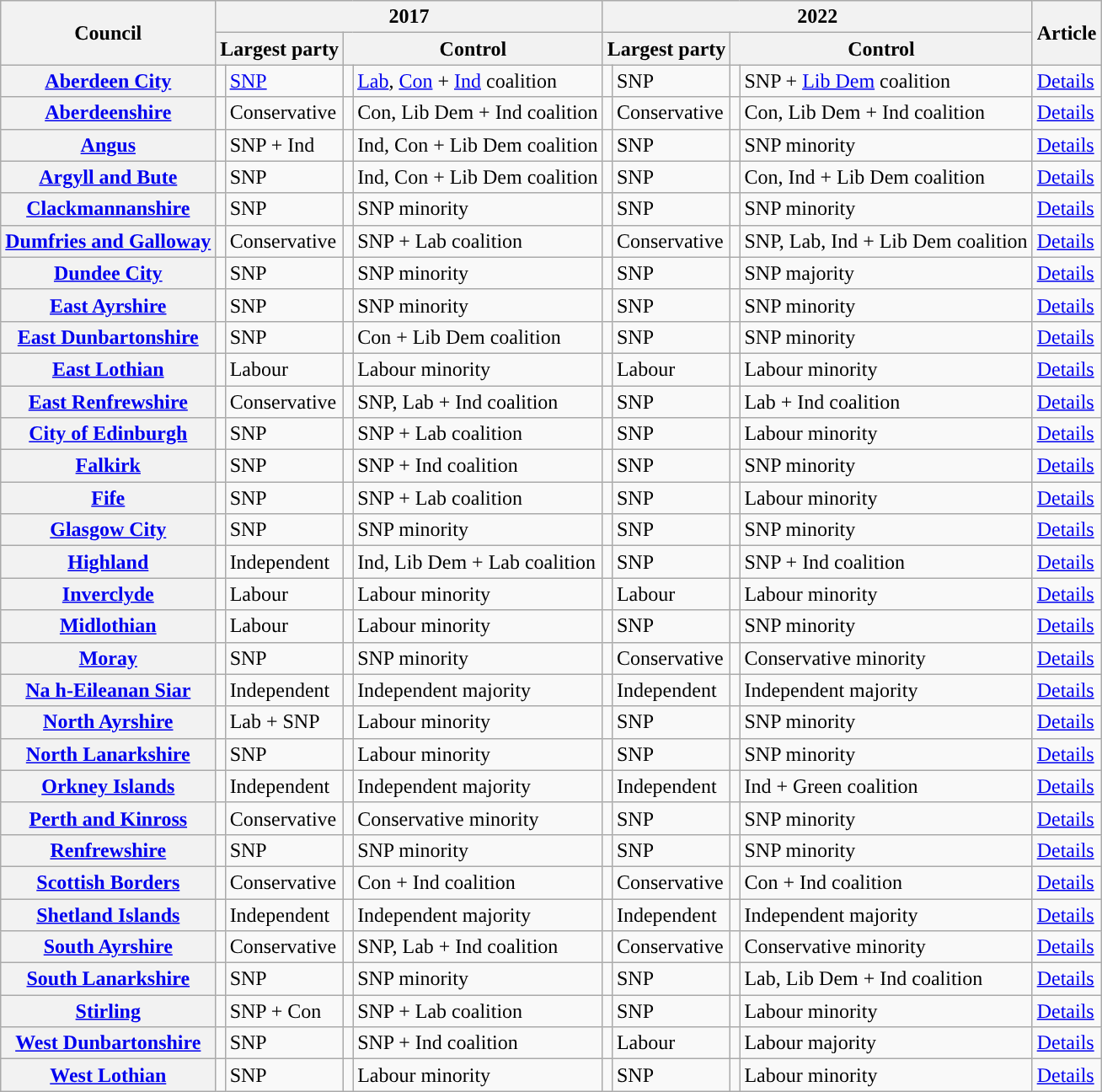<table class="wikitable">
<tr>
<th scope="col" rowspan="2">Council</th>
<th scope="col" colspan="4">2017</th>
<th scope="col" colspan="4">2022</th>
<th scope="col" rowspan="2">Article</th>
</tr>
<tr>
<th colspan="2">Largest party</th>
<th colspan="2">Control</th>
<th colspan="2">Largest party</th>
<th colspan="2">Control</th>
</tr>
<tr>
<th scope="row"><a href='#'>Aberdeen City</a></th>
<td style="color:inherit;background-color:"></td>
<td><a href='#'>SNP</a></td>
<td style="color:inherit;background-color:"></td>
<td><a href='#'>Lab</a>, <a href='#'>Con</a> + <a href='#'>Ind</a> coalition</td>
<td style="color:inherit;background-color:"></td>
<td>SNP</td>
<td style="color:inherit;background-color:"></td>
<td>SNP + <a href='#'>Lib Dem</a> coalition</td>
<td><a href='#'>Details</a></td>
</tr>
<tr>
<th scope="row"><a href='#'>Aberdeenshire</a></th>
<td style="color:inherit;background-color:"></td>
<td>Conservative</td>
<td style="color:inherit;background-color:"></td>
<td>Con, Lib Dem + Ind coalition</td>
<td style="color:inherit;background-color:"></td>
<td>Conservative</td>
<td style="color:inherit;background-color:"></td>
<td>Con, Lib Dem + Ind coalition</td>
<td><a href='#'>Details</a></td>
</tr>
<tr>
<th scope="row"><a href='#'>Angus</a></th>
<td style="color:inherit;background-color:"></td>
<td>SNP + Ind</td>
<td style="color:inherit;background-color:"></td>
<td>Ind, Con + Lib Dem coalition</td>
<td style="color:inherit;background-color:"></td>
<td>SNP</td>
<td style="color:inherit;background-color:"></td>
<td>SNP minority</td>
<td><a href='#'>Details</a></td>
</tr>
<tr>
<th scope="row"><a href='#'>Argyll and Bute</a></th>
<td style="color:inherit;background-color:"></td>
<td>SNP</td>
<td style="color:inherit;background-color:"></td>
<td>Ind, Con + Lib Dem coalition</td>
<td style="color:inherit;background-color:"></td>
<td>SNP</td>
<td style="color:inherit;background-color:"></td>
<td>Con, Ind + Lib Dem coalition</td>
<td scope="row"><a href='#'>Details</a></td>
</tr>
<tr>
<th><a href='#'>Clackmannanshire</a></th>
<td style="color:inherit;background-color:"></td>
<td>SNP</td>
<td style="color:inherit;background-color:"></td>
<td>SNP minority</td>
<td style="color:inherit;background-color:"></td>
<td>SNP</td>
<td style="color:inherit;background-color:"></td>
<td>SNP minority</td>
<td><a href='#'>Details</a></td>
</tr>
<tr>
<th scope="row"><a href='#'>Dumfries and Galloway</a></th>
<td style="color:inherit;background-color:"></td>
<td>Conservative</td>
<td style="color:inherit;background-color:"></td>
<td>SNP + Lab coalition</td>
<td style="color:inherit;background-color:"></td>
<td>Conservative</td>
<td style="color:inherit;background-color:"></td>
<td>SNP, Lab, Ind + Lib Dem coalition</td>
<td><a href='#'>Details</a></td>
</tr>
<tr>
<th scope="row"><a href='#'>Dundee City</a></th>
<td style="color:inherit;background-color:"></td>
<td>SNP</td>
<td style="color:inherit;background-color:"></td>
<td>SNP minority</td>
<td style="color:inherit;background-color:"></td>
<td>SNP</td>
<td style="color:inherit;background-color:"></td>
<td>SNP majority</td>
<td><a href='#'>Details</a></td>
</tr>
<tr>
<th scope="row"><a href='#'>East Ayrshire</a></th>
<td style="color:inherit;background-color:"></td>
<td>SNP</td>
<td style="color:inherit;background-color:"></td>
<td>SNP minority</td>
<td style="color:inherit;background-color:"></td>
<td>SNP</td>
<td style="color:inherit;background-color:"></td>
<td>SNP minority</td>
<td><a href='#'>Details</a></td>
</tr>
<tr>
<th scope="row"><a href='#'>East Dunbartonshire</a></th>
<td style="color:inherit;background-color:"></td>
<td>SNP</td>
<td style="color:inherit;background-color:"></td>
<td>Con + Lib Dem coalition</td>
<td style="color:inherit;background-color:"></td>
<td>SNP</td>
<td style="color:inherit;background-color:"></td>
<td>SNP minority</td>
<td><a href='#'>Details</a></td>
</tr>
<tr>
<th scope="row"><a href='#'>East Lothian</a></th>
<td style="color:inherit;background-color:"></td>
<td>Labour</td>
<td style="color:inherit;background-color:"></td>
<td>Labour minority</td>
<td style="color:inherit;background-color:"></td>
<td>Labour</td>
<td style="color:inherit;background-color:"></td>
<td>Labour minority</td>
<td><a href='#'>Details</a></td>
</tr>
<tr>
<th scope="row"><a href='#'>East Renfrewshire</a></th>
<td style="color:inherit;background-color:"></td>
<td>Conservative</td>
<td style="color:inherit;background-color:"></td>
<td>SNP, Lab + Ind coalition</td>
<td style="color:inherit;background-color:"></td>
<td>SNP</td>
<td style="color:inherit;background-color:"></td>
<td>Lab + Ind coalition</td>
<td><a href='#'>Details</a></td>
</tr>
<tr>
<th scope="row"><a href='#'>City of Edinburgh</a></th>
<td style="color:inherit;background-color:"></td>
<td>SNP</td>
<td style="color:inherit;background-color:"></td>
<td>SNP + Lab coalition</td>
<td style="color:inherit;background-color:"></td>
<td>SNP</td>
<td style="color:inherit;background-color:"></td>
<td>Labour minority</td>
<td><a href='#'>Details</a></td>
</tr>
<tr>
<th scope="row"><a href='#'>Falkirk</a></th>
<td style="color:inherit;background-color:"></td>
<td>SNP</td>
<td style="color:inherit;background-color:"></td>
<td>SNP + Ind coalition</td>
<td style="color:inherit;background-color:"></td>
<td>SNP</td>
<td style="color:inherit;background-color:"></td>
<td>SNP minority</td>
<td><a href='#'>Details</a></td>
</tr>
<tr>
<th scope="row"><a href='#'>Fife</a></th>
<td style="color:inherit;background-color:"></td>
<td>SNP</td>
<td style="color:inherit;background-color:"></td>
<td>SNP + Lab coalition</td>
<td style="color:inherit;background-color:"></td>
<td>SNP</td>
<td style="color:inherit;background-color:"></td>
<td>Labour minority</td>
<td><a href='#'>Details</a></td>
</tr>
<tr>
<th scope="row"><a href='#'>Glasgow City</a></th>
<td style="color:inherit;background-color:"></td>
<td>SNP</td>
<td style="color:inherit;background-color:"></td>
<td>SNP minority</td>
<td style="color:inherit;background-color:"></td>
<td>SNP</td>
<td style="color:inherit;background-color:"></td>
<td>SNP minority</td>
<td><a href='#'>Details</a></td>
</tr>
<tr>
<th scope="row"><a href='#'>Highland</a></th>
<td style="color:inherit;background-color:"></td>
<td>Independent</td>
<td style="color:inherit;background-color:"></td>
<td>Ind, Lib Dem + Lab coalition</td>
<td style="color:inherit;background-color:"></td>
<td>SNP</td>
<td style="color:inherit;background-color:"></td>
<td>SNP + Ind coalition</td>
<td><a href='#'>Details</a></td>
</tr>
<tr>
<th scope="row"><a href='#'>Inverclyde</a></th>
<td style="color:inherit;background-color:"></td>
<td>Labour</td>
<td style="color:inherit;background-color:"></td>
<td>Labour minority</td>
<td style="color:inherit;background-color:"></td>
<td>Labour</td>
<td style="color:inherit;background-color:"></td>
<td>Labour minority</td>
<td><a href='#'>Details</a></td>
</tr>
<tr>
<th scope="row"><a href='#'>Midlothian</a></th>
<td style="color:inherit;background-color:"></td>
<td>Labour</td>
<td style="color:inherit;background-color:"></td>
<td>Labour minority</td>
<td style="color:inherit;background-color:"></td>
<td>SNP</td>
<td style="color:inherit;background-color:"></td>
<td>SNP minority</td>
<td><a href='#'>Details</a></td>
</tr>
<tr>
<th scope="row"><a href='#'>Moray</a></th>
<td style="color:inherit;background-color:"></td>
<td>SNP</td>
<td style="color:inherit;background-color:"></td>
<td>SNP minority</td>
<td style="color:inherit;background-color:"></td>
<td>Conservative</td>
<td style="color:inherit;background-color:"></td>
<td>Conservative minority</td>
<td><a href='#'>Details</a></td>
</tr>
<tr>
<th scope="row"><a href='#'>Na h-Eileanan Siar</a></th>
<td style="color:inherit;background-color:"></td>
<td>Independent</td>
<td style="color:inherit;background-color:"></td>
<td>Independent majority</td>
<td style="color:inherit;background-color:"></td>
<td>Independent</td>
<td style="color:inherit;background-color:"></td>
<td>Independent majority</td>
<td><a href='#'>Details</a></td>
</tr>
<tr>
<th scope="row"><a href='#'>North Ayrshire</a></th>
<td style="color:inherit;background-color:"></td>
<td>Lab + SNP</td>
<td style="color:inherit;background-color:"></td>
<td>Labour minority</td>
<td style="color:inherit;background-color:"></td>
<td>SNP</td>
<td style="color:inherit;background-color:"></td>
<td>SNP minority</td>
<td><a href='#'>Details</a></td>
</tr>
<tr>
<th scope="row"><a href='#'>North Lanarkshire</a></th>
<td style="color:inherit;background-color:"></td>
<td>SNP</td>
<td style="color:inherit;background-color:"></td>
<td>Labour minority</td>
<td style="color:inherit;background-color:"></td>
<td>SNP</td>
<td style="color:inherit;background-color:"></td>
<td>SNP minority</td>
<td><a href='#'>Details</a></td>
</tr>
<tr>
<th scope="row"><a href='#'>Orkney Islands</a></th>
<td style="color:inherit;background-color:"></td>
<td>Independent</td>
<td style="color:inherit;background-color:"></td>
<td>Independent majority</td>
<td style="color:inherit;background-color:"></td>
<td>Independent</td>
<td style="color:inherit;background-color:"></td>
<td>Ind + Green coalition</td>
<td><a href='#'>Details</a></td>
</tr>
<tr>
<th scope="row"><a href='#'>Perth and Kinross</a></th>
<td style="color:inherit;background-color:"></td>
<td>Conservative</td>
<td style="color:inherit;background-color:"></td>
<td>Conservative minority</td>
<td style="color:inherit;background-color:"></td>
<td>SNP</td>
<td style="color:inherit;background-color:"></td>
<td>SNP minority</td>
<td><a href='#'>Details</a></td>
</tr>
<tr>
<th scope="row"><a href='#'>Renfrewshire</a></th>
<td style="color:inherit;background-color:"></td>
<td>SNP</td>
<td style="color:inherit;background-color:"></td>
<td>SNP minority</td>
<td style="color:inherit;background-color:"></td>
<td>SNP</td>
<td style="color:inherit;background-color:"></td>
<td>SNP minority</td>
<td><a href='#'>Details</a></td>
</tr>
<tr>
<th scope="row"><a href='#'>Scottish Borders</a></th>
<td style="color:inherit;background-color:"></td>
<td>Conservative</td>
<td style="color:inherit;background-color:"></td>
<td>Con + Ind coalition</td>
<td style="color:inherit;background-color:"></td>
<td>Conservative</td>
<td style="color:inherit;background-color:"></td>
<td>Con + Ind coalition</td>
<td><a href='#'>Details</a></td>
</tr>
<tr>
<th scope="row"><a href='#'>Shetland Islands</a></th>
<td style="color:inherit;background-color:"></td>
<td>Independent</td>
<td style="color:inherit;background-color:"></td>
<td>Independent majority</td>
<td style="color:inherit;background-color:"></td>
<td>Independent</td>
<td style="color:inherit;background-color:"></td>
<td>Independent majority</td>
<td><a href='#'>Details</a></td>
</tr>
<tr>
<th scope="row"><a href='#'>South Ayrshire</a></th>
<td style="color:inherit;background-color:"></td>
<td>Conservative</td>
<td style="color:inherit;background-color:"></td>
<td>SNP, Lab + Ind coalition</td>
<td style="color:inherit;background-color:"></td>
<td>Conservative</td>
<td style="color:inherit;background-color:"></td>
<td>Conservative minority</td>
<td><a href='#'>Details</a></td>
</tr>
<tr>
<th scope="row"><a href='#'>South Lanarkshire</a></th>
<td style="color:inherit;background-color:"></td>
<td>SNP</td>
<td style="color:inherit;background-color:"></td>
<td>SNP minority</td>
<td style="color:inherit;background-color:"></td>
<td>SNP</td>
<td style="color:inherit;background-color:"></td>
<td>Lab, Lib Dem + Ind coalition</td>
<td><a href='#'>Details</a></td>
</tr>
<tr>
<th scope="row"><a href='#'>Stirling</a></th>
<td style="color:inherit;background-color:"></td>
<td>SNP + Con</td>
<td style="color:inherit;background-color:"></td>
<td>SNP + Lab coalition</td>
<td style="color:inherit;background-color:"></td>
<td>SNP</td>
<td style="color:inherit;background-color:"></td>
<td>Labour minority</td>
<td><a href='#'>Details</a></td>
</tr>
<tr>
<th scope="row"><a href='#'>West Dunbartonshire</a></th>
<td style="color:inherit;background-color:"></td>
<td>SNP</td>
<td style="color:inherit;background-color:"></td>
<td>SNP + Ind coalition</td>
<td style="color:inherit;background-color:"></td>
<td>Labour</td>
<td style="color:inherit;background-color:"></td>
<td>Labour majority</td>
<td><a href='#'>Details</a></td>
</tr>
<tr>
<th scope="row"><a href='#'>West Lothian</a></th>
<td style="color:inherit;background-color:"></td>
<td>SNP</td>
<td style="color:inherit;background-color:"></td>
<td>Labour minority</td>
<td style="color:inherit;background-color:"></td>
<td>SNP</td>
<td style="color:inherit;background-color:"></td>
<td>Labour minority</td>
<td><a href='#'>Details</a></td>
</tr>
</table>
